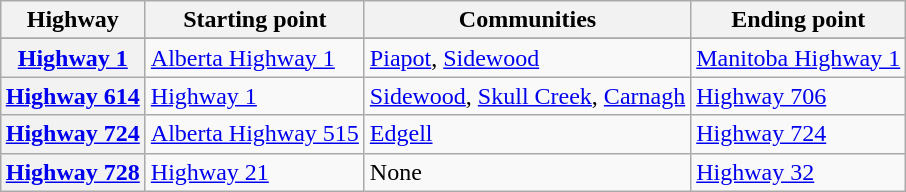<table class="wikitable"  style="margin:0 auto;">
<tr>
<th>Highway</th>
<th>Starting point</th>
<th>Communities</th>
<th>Ending point</th>
</tr>
<tr>
</tr>
<tr>
<th><a href='#'>Highway 1</a></th>
<td><a href='#'>Alberta Highway 1</a></td>
<td><a href='#'>Piapot</a>, <a href='#'>Sidewood</a></td>
<td><a href='#'>Manitoba Highway 1</a></td>
</tr>
<tr>
<th><a href='#'>Highway 614</a></th>
<td><a href='#'>Highway 1</a></td>
<td><a href='#'>Sidewood</a>, <a href='#'>Skull Creek</a>, <a href='#'>Carnagh</a></td>
<td><a href='#'>Highway 706</a></td>
</tr>
<tr>
<th><a href='#'>Highway 724</a></th>
<td><a href='#'>Alberta Highway 515</a></td>
<td><a href='#'>Edgell</a></td>
<td><a href='#'>Highway 724</a></td>
</tr>
<tr>
<th><a href='#'>Highway 728</a></th>
<td><a href='#'>Highway 21</a></td>
<td>None</td>
<td><a href='#'>Highway 32</a></td>
</tr>
</table>
